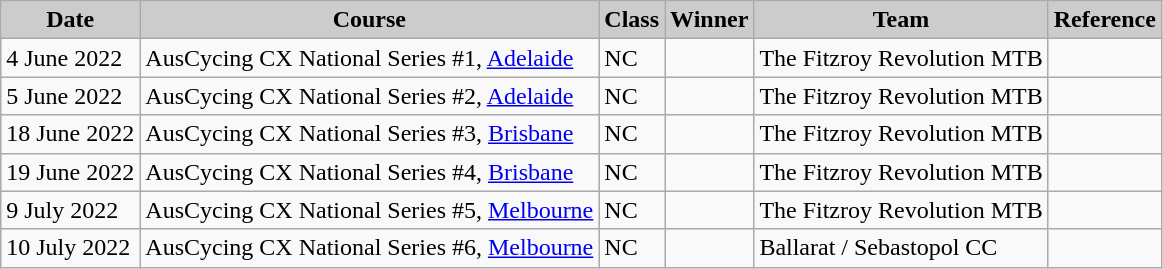<table class="wikitable sortable alternance ">
<tr>
<th scope="col" style="background-color:#CCCCCC;">Date</th>
<th scope="col" style="background-color:#CCCCCC;">Course</th>
<th scope="col" style="background-color:#CCCCCC;">Class</th>
<th scope="col" style="background-color:#CCCCCC;">Winner</th>
<th scope="col" style="background-color:#CCCCCC;">Team</th>
<th scope="col" style="background-color:#CCCCCC;">Reference</th>
</tr>
<tr>
<td>4 June 2022</td>
<td> AusCycing CX National Series #1, <a href='#'>Adelaide</a></td>
<td>NC</td>
<td></td>
<td>The Fitzroy Revolution MTB</td>
<td></td>
</tr>
<tr>
<td>5 June 2022</td>
<td> AusCycing CX National Series #2, <a href='#'>Adelaide</a></td>
<td>NC</td>
<td></td>
<td>The Fitzroy Revolution MTB</td>
<td></td>
</tr>
<tr>
<td>18 June 2022</td>
<td> AusCycing CX National Series #3, <a href='#'>Brisbane</a></td>
<td>NC</td>
<td></td>
<td>The Fitzroy Revolution MTB</td>
<td></td>
</tr>
<tr>
<td>19 June 2022</td>
<td> AusCycing CX National Series #4, <a href='#'>Brisbane</a></td>
<td>NC</td>
<td></td>
<td>The Fitzroy Revolution MTB</td>
<td></td>
</tr>
<tr>
<td>9 July 2022</td>
<td> AusCycing CX National Series #5, <a href='#'>Melbourne</a></td>
<td>NC</td>
<td></td>
<td>The Fitzroy Revolution MTB</td>
<td></td>
</tr>
<tr>
<td>10 July 2022</td>
<td> AusCycing CX National Series #6, <a href='#'>Melbourne</a></td>
<td>NC</td>
<td></td>
<td>Ballarat / Sebastopol CC</td>
<td></td>
</tr>
</table>
